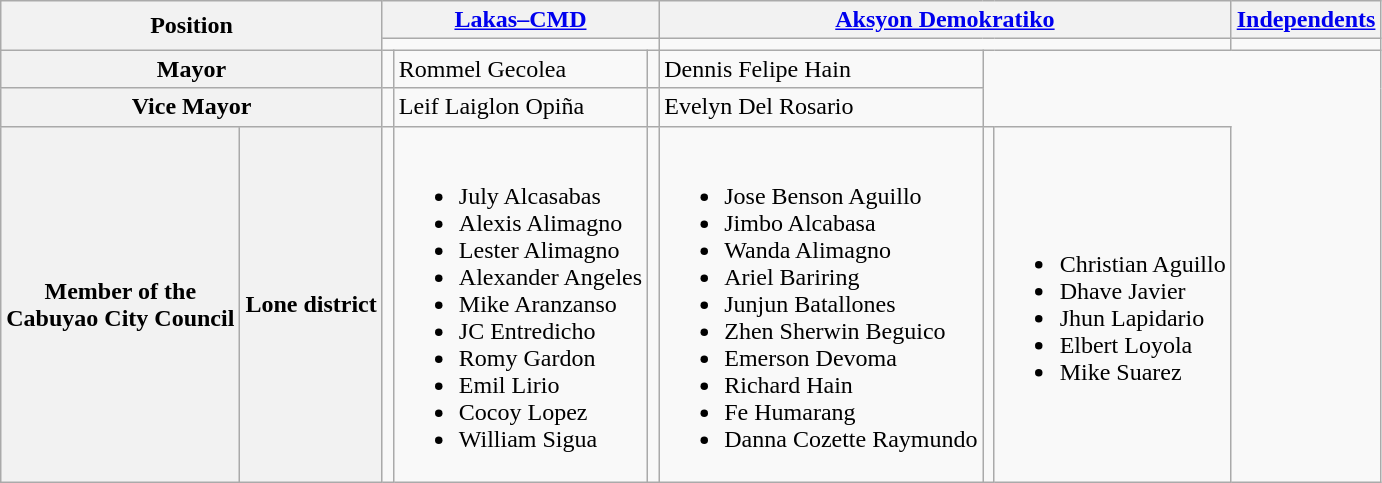<table class=wikitable>
<tr>
<th rowspan=2 colspan=2>Position</th>
<th colspan=3><a href='#'>Lakas–CMD</a></th>
<th colspan=3><a href='#'>Aksyon Demokratiko</a></th>
<th colspan=3><a href='#'>Independents</a></th>
</tr>
<tr>
<td colspan=3 bgcolor=></td>
<td colspan=3 bgcolor=></td>
<td colspan=3 bgcolor=></td>
</tr>
<tr>
<th colspan=2>Mayor</th>
<td></td>
<td>Rommel Gecolea</td>
<td></td>
<td>Dennis Felipe Hain</td>
</tr>
<tr>
<th colspan=2>Vice Mayor</th>
<td></td>
<td>Leif Laiglon Opiña</td>
<td></td>
<td>Evelyn Del Rosario</td>
</tr>
<tr>
<th rowspan=10>Member of the <br> Cabuyao City Council</th>
<th>Lone district</th>
<td></td>
<td><br><ul><li>July Alcasabas</li><li>Alexis Alimagno</li><li>Lester Alimagno</li><li>Alexander Angeles</li><li>Mike Aranzanso</li><li>JC Entredicho</li><li>Romy Gardon</li><li>Emil Lirio</li><li>Cocoy Lopez</li><li>William Sigua</li></ul></td>
<td></td>
<td><br><ul><li>Jose Benson Aguillo</li><li>Jimbo Alcabasa</li><li>Wanda Alimagno</li><li>Ariel Bariring</li><li>Junjun Batallones</li><li>Zhen Sherwin Beguico</li><li>Emerson Devoma</li><li>Richard Hain</li><li>Fe Humarang</li><li>Danna Cozette Raymundo</li></ul></td>
<td></td>
<td><br><ul><li>Christian Aguillo</li><li>Dhave Javier</li><li>Jhun Lapidario</li><li>Elbert Loyola</li><li>Mike Suarez</li></ul></td>
</tr>
</table>
